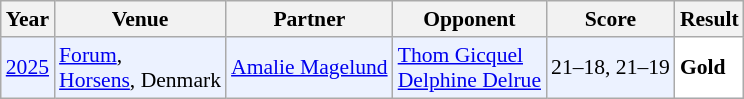<table class="sortable wikitable" style="font-size: 90%;">
<tr>
<th>Year</th>
<th>Venue</th>
<th>Partner</th>
<th>Opponent</th>
<th>Score</th>
<th>Result</th>
</tr>
<tr style="background:#ECF2FF">
<td align="center"><a href='#'>2025</a></td>
<td align="left"><a href='#'>Forum</a>,<br><a href='#'>Horsens</a>, Denmark</td>
<td align="left"> <a href='#'>Amalie Magelund</a></td>
<td align="left"> <a href='#'>Thom Gicquel</a><br> <a href='#'>Delphine Delrue</a></td>
<td align="left">21–18, 21–19</td>
<td style="text-align:left; background:white"> <strong>Gold</strong></td>
</tr>
</table>
